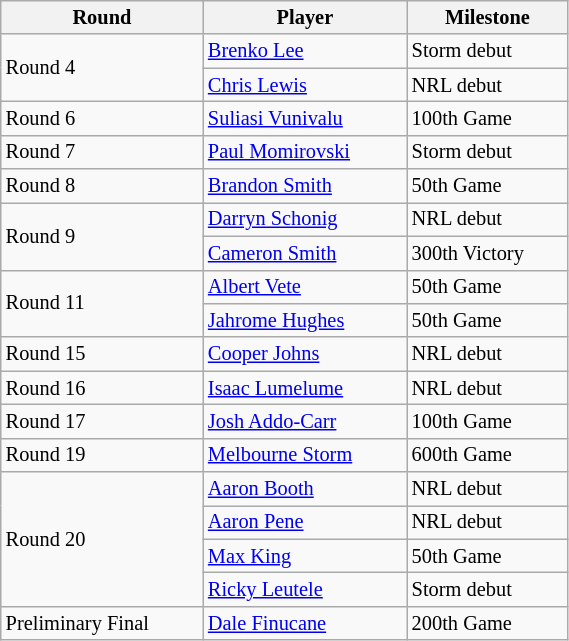<table class="wikitable"  style="font-size:85%; width:30%;">
<tr>
<th>Round</th>
<th>Player</th>
<th>Milestone</th>
</tr>
<tr>
<td rowspan=2>Round 4</td>
<td><a href='#'>Brenko Lee</a></td>
<td>Storm debut</td>
</tr>
<tr>
<td><a href='#'>Chris Lewis</a></td>
<td>NRL debut</td>
</tr>
<tr>
<td>Round 6</td>
<td><a href='#'>Suliasi Vunivalu</a></td>
<td>100th Game</td>
</tr>
<tr>
<td>Round 7</td>
<td><a href='#'>Paul Momirovski</a></td>
<td>Storm debut</td>
</tr>
<tr>
<td>Round 8</td>
<td><a href='#'>Brandon Smith</a></td>
<td>50th Game</td>
</tr>
<tr>
<td rowspan=2>Round 9</td>
<td><a href='#'>Darryn Schonig</a></td>
<td>NRL debut</td>
</tr>
<tr>
<td><a href='#'>Cameron Smith</a></td>
<td>300th Victory</td>
</tr>
<tr>
<td rowspan=2>Round 11</td>
<td><a href='#'>Albert Vete</a></td>
<td>50th Game</td>
</tr>
<tr>
<td><a href='#'>Jahrome Hughes</a></td>
<td>50th Game</td>
</tr>
<tr>
<td>Round 15</td>
<td><a href='#'>Cooper Johns</a></td>
<td>NRL debut</td>
</tr>
<tr>
<td>Round 16</td>
<td><a href='#'>Isaac Lumelume</a></td>
<td>NRL debut</td>
</tr>
<tr>
<td>Round 17</td>
<td><a href='#'>Josh Addo-Carr</a></td>
<td>100th Game</td>
</tr>
<tr>
<td>Round 19</td>
<td><a href='#'>Melbourne Storm</a></td>
<td>600th Game</td>
</tr>
<tr>
<td rowspan=4>Round 20</td>
<td><a href='#'>Aaron Booth</a></td>
<td>NRL debut</td>
</tr>
<tr>
<td><a href='#'>Aaron Pene</a></td>
<td>NRL debut</td>
</tr>
<tr>
<td><a href='#'>Max King</a></td>
<td>50th Game</td>
</tr>
<tr>
<td><a href='#'>Ricky Leutele</a></td>
<td>Storm debut</td>
</tr>
<tr>
<td>Preliminary Final</td>
<td><a href='#'>Dale Finucane</a></td>
<td>200th Game</td>
</tr>
</table>
